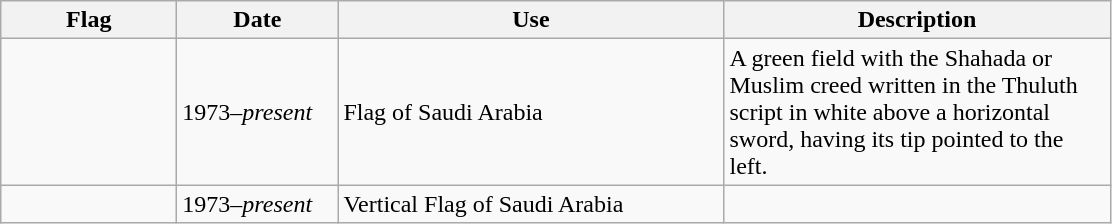<table class="wikitable">
<tr>
<th style="width:110px;">Flag</th>
<th style="width:100px;">Date</th>
<th style="width:250px;">Use</th>
<th style="width:250px;">Description</th>
</tr>
<tr>
<td></td>
<td>1973–<em>present</em></td>
<td>Flag of Saudi Arabia</td>
<td>A green field with the Shahada or Muslim creed written in the Thuluth script in white above a horizontal sword, having its tip pointed to the left.</td>
</tr>
<tr>
<td></td>
<td>1973–<em>present</em></td>
<td>Vertical Flag of Saudi Arabia</td>
<td></td>
</tr>
</table>
